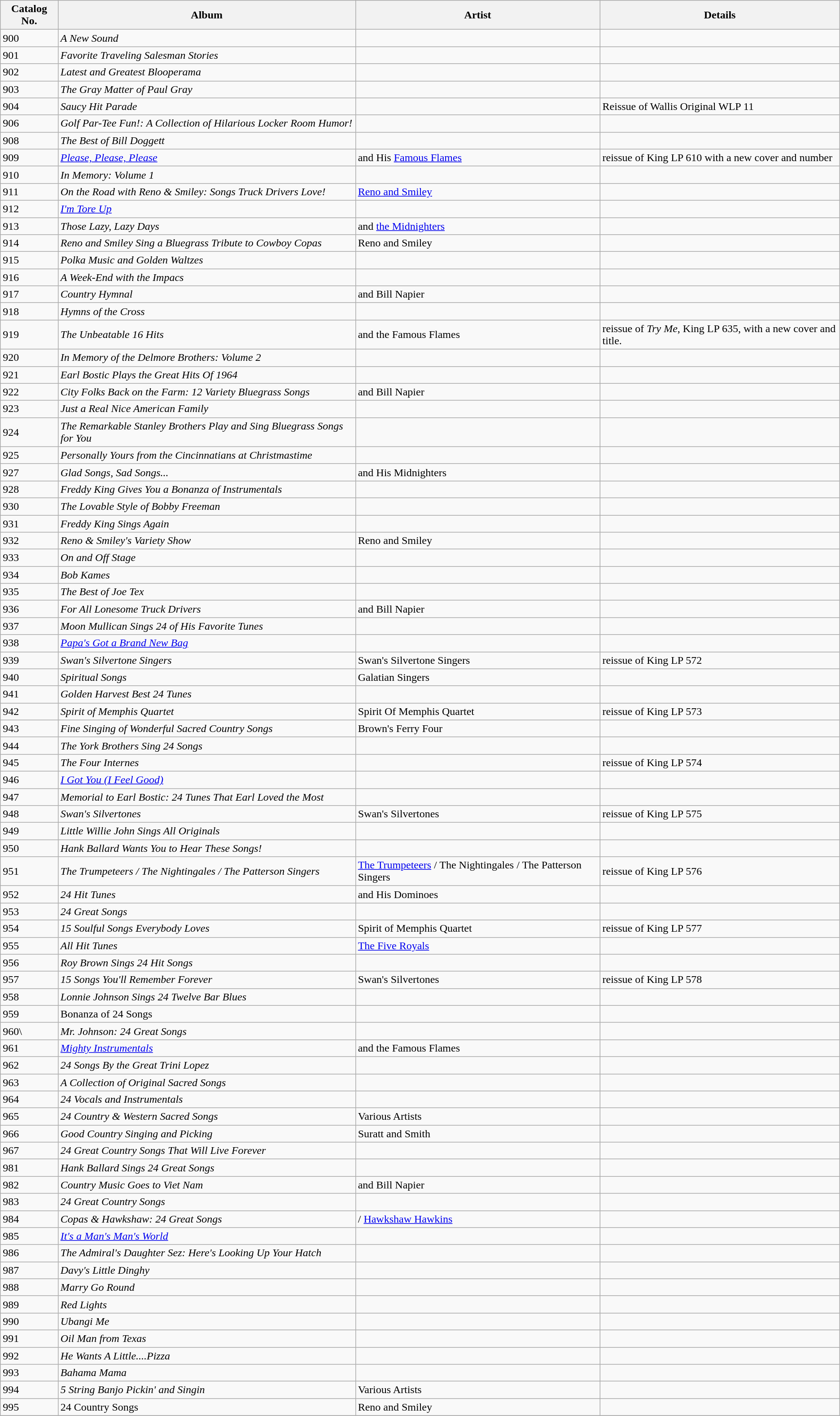<table class="wikitable sortable">
<tr>
<th>Catalog No.</th>
<th>Album</th>
<th>Artist</th>
<th>Details</th>
</tr>
<tr>
<td>900</td>
<td><em>A New Sound</em></td>
<td></td>
<td></td>
</tr>
<tr>
<td>901</td>
<td><em>Favorite Traveling Salesman Stories</em></td>
<td></td>
<td></td>
</tr>
<tr>
<td>902</td>
<td><em>Latest and Greatest Blooperama</em></td>
<td></td>
<td></td>
</tr>
<tr>
<td>903</td>
<td><em>The Gray Matter of Paul Gray</em></td>
<td></td>
<td></td>
</tr>
<tr>
<td>904</td>
<td><em>Saucy Hit Parade</em></td>
<td></td>
<td>Reissue of Wallis Original WLP 11</td>
</tr>
<tr>
<td>906</td>
<td><em>Golf Par-Tee Fun!: A Collection of Hilarious Locker Room Humor!</em></td>
<td></td>
<td></td>
</tr>
<tr>
<td>908</td>
<td><em>The Best of Bill Doggett</em></td>
<td></td>
<td></td>
</tr>
<tr>
<td>909</td>
<td><em><a href='#'>Please, Please, Please</a></em></td>
<td> and His <a href='#'>Famous Flames</a></td>
<td>reissue of King LP 610 with a new cover and number</td>
</tr>
<tr>
<td>910</td>
<td><em>In Memory: Volume 1</em></td>
<td></td>
<td></td>
</tr>
<tr>
<td>911</td>
<td><em>On the Road with Reno & Smiley: Songs Truck Drivers Love!</em></td>
<td><a href='#'>Reno and Smiley</a></td>
<td></td>
</tr>
<tr>
<td>912</td>
<td><em><a href='#'>I'm Tore Up</a></em></td>
<td></td>
<td></td>
</tr>
<tr>
<td>913</td>
<td><em>Those Lazy, Lazy Days</em></td>
<td> and <a href='#'>the Midnighters</a></td>
<td></td>
</tr>
<tr>
<td>914</td>
<td><em>Reno and Smiley Sing a Bluegrass Tribute to Cowboy Copas</em></td>
<td>Reno and Smiley</td>
<td></td>
</tr>
<tr>
<td>915</td>
<td><em>Polka Music and Golden Waltzes</em></td>
<td></td>
<td></td>
</tr>
<tr>
<td>916</td>
<td><em>A Week-End with the Impacs</em></td>
<td></td>
<td></td>
</tr>
<tr>
<td>917</td>
<td><em>Country Hymnal</em></td>
<td> and Bill Napier</td>
<td></td>
</tr>
<tr>
<td>918</td>
<td><em>Hymns of the Cross</em></td>
<td></td>
<td></td>
</tr>
<tr>
<td>919</td>
<td><em>The Unbeatable 16 Hits</em></td>
<td> and the Famous Flames</td>
<td>reissue of <em>Try Me</em>, King LP 635, with a new cover and title.</td>
</tr>
<tr>
<td>920</td>
<td><em>In Memory of the Delmore Brothers: Volume 2</em></td>
<td></td>
<td></td>
</tr>
<tr>
<td>921</td>
<td><em>Earl Bostic Plays the Great Hits Of 1964</em></td>
<td></td>
<td></td>
</tr>
<tr>
<td>922</td>
<td><em>City Folks Back on the Farm: 12 Variety Bluegrass Songs</em></td>
<td> and Bill Napier</td>
<td></td>
</tr>
<tr>
<td>923</td>
<td><em>Just a Real Nice American Family</em></td>
<td></td>
<td></td>
</tr>
<tr>
<td>924</td>
<td><em>The Remarkable Stanley Brothers Play and Sing Bluegrass Songs for You</em></td>
<td></td>
<td></td>
</tr>
<tr>
<td>925</td>
<td><em>Personally Yours from the Cincinnatians at Christmastime</em></td>
<td></td>
<td></td>
</tr>
<tr>
<td>927</td>
<td><em>Glad Songs, Sad Songs...</em></td>
<td> and His Midnighters</td>
<td></td>
</tr>
<tr>
<td>928</td>
<td><em>Freddy King Gives You a Bonanza of Instrumentals</em></td>
<td></td>
<td></td>
</tr>
<tr>
<td>930</td>
<td><em>The Lovable Style of Bobby Freeman</em></td>
<td></td>
<td></td>
</tr>
<tr>
<td>931</td>
<td><em>Freddy King Sings Again</em></td>
<td></td>
<td></td>
</tr>
<tr>
<td>932</td>
<td><em>Reno & Smiley's Variety Show</em></td>
<td>Reno and Smiley</td>
<td></td>
</tr>
<tr>
<td>933</td>
<td><em>On and Off Stage</em></td>
<td></td>
<td></td>
</tr>
<tr>
<td>934</td>
<td><em>Bob Kames</em></td>
<td></td>
<td></td>
</tr>
<tr>
<td>935</td>
<td><em>The Best of Joe Tex</em></td>
<td></td>
<td></td>
</tr>
<tr>
<td>936</td>
<td><em>For All Lonesome Truck Drivers</em></td>
<td> and Bill Napier</td>
<td></td>
</tr>
<tr>
<td>937</td>
<td><em>Moon Mullican Sings 24 of His Favorite Tunes</em></td>
<td></td>
<td></td>
</tr>
<tr>
<td>938</td>
<td><em><a href='#'>Papa's Got a Brand New Bag</a></em></td>
<td></td>
<td></td>
</tr>
<tr>
<td>939</td>
<td><em>Swan's Silvertone Singers</em></td>
<td>Swan's Silvertone Singers</td>
<td>reissue of King LP 572</td>
</tr>
<tr>
<td>940</td>
<td><em>Spiritual Songs</em></td>
<td>Galatian Singers</td>
<td></td>
</tr>
<tr>
<td>941</td>
<td><em>Golden Harvest Best 24 Tunes</em></td>
<td></td>
<td></td>
</tr>
<tr>
<td>942</td>
<td><em>Spirit of Memphis Quartet</em></td>
<td>Spirit Of Memphis Quartet</td>
<td>reissue of King LP 573</td>
</tr>
<tr>
<td>943</td>
<td><em>Fine Singing of Wonderful Sacred Country Songs</em></td>
<td>Brown's Ferry Four</td>
<td></td>
</tr>
<tr>
<td>944</td>
<td><em>The York Brothers Sing 24 Songs</em></td>
<td></td>
<td></td>
</tr>
<tr>
<td>945</td>
<td><em>The Four Internes</em></td>
<td></td>
<td>reissue of King LP 574</td>
</tr>
<tr>
<td>946</td>
<td><em><a href='#'>I Got You (I Feel Good)</a></em></td>
<td></td>
<td></td>
</tr>
<tr>
<td>947</td>
<td><em>Memorial to Earl Bostic: 24 Tunes That Earl Loved the Most</em></td>
<td></td>
<td></td>
</tr>
<tr>
<td>948</td>
<td><em>Swan's Silvertones</em></td>
<td>Swan's Silvertones</td>
<td>reissue of King LP 575</td>
</tr>
<tr>
<td>949</td>
<td><em>Little Willie John Sings All Originals</em></td>
<td></td>
<td></td>
</tr>
<tr>
<td>950</td>
<td><em>Hank Ballard Wants You to Hear These Songs!</em></td>
<td></td>
<td></td>
</tr>
<tr>
<td>951</td>
<td><em>The Trumpeteers / The Nightingales / The Patterson Singers</em></td>
<td><a href='#'>The Trumpeteers</a> /  The Nightingales / The Patterson Singers</td>
<td>reissue of King LP 576</td>
</tr>
<tr>
<td>952</td>
<td><em>24 Hit Tunes</em></td>
<td> and His Dominoes</td>
<td></td>
</tr>
<tr>
<td>953</td>
<td><em>24 Great Songs</em></td>
<td></td>
<td></td>
</tr>
<tr>
<td>954</td>
<td><em>15 Soulful Songs Everybody Loves</em></td>
<td>Spirit of Memphis Quartet</td>
<td>reissue of King LP 577</td>
</tr>
<tr>
<td>955</td>
<td><em>All Hit Tunes</em></td>
<td><a href='#'>The Five Royals</a></td>
<td></td>
</tr>
<tr>
<td>956</td>
<td><em>Roy Brown Sings 24 Hit Songs</em></td>
<td></td>
<td></td>
</tr>
<tr>
<td>957</td>
<td><em>15 Songs You'll Remember Forever</em></td>
<td>Swan's Silvertones</td>
<td>reissue of King LP 578</td>
</tr>
<tr>
<td>958</td>
<td><em>Lonnie Johnson Sings 24 Twelve Bar Blues</em></td>
<td></td>
<td></td>
</tr>
<tr>
<td>959</td>
<td>Bonanza of 24 Songs</td>
<td></td>
<td></td>
</tr>
<tr>
<td>960\</td>
<td><em>Mr. Johnson: 24 Great Songs</em></td>
<td></td>
<td></td>
</tr>
<tr>
<td>961</td>
<td><em><a href='#'>Mighty Instrumentals</a></em></td>
<td> and the Famous Flames</td>
<td></td>
</tr>
<tr>
<td>962</td>
<td><em>24 Songs By the Great Trini Lopez</em></td>
<td></td>
<td></td>
</tr>
<tr>
<td>963</td>
<td><em>A Collection of Original Sacred Songs</em></td>
<td></td>
<td></td>
</tr>
<tr>
<td>964</td>
<td><em>24 Vocals and Instrumentals</em></td>
<td></td>
<td></td>
</tr>
<tr>
<td>965</td>
<td><em>24 Country & Western Sacred Songs</em></td>
<td>Various Artists</td>
<td></td>
</tr>
<tr>
<td>966</td>
<td><em>Good Country Singing and Picking</em></td>
<td>Suratt and Smith</td>
<td></td>
</tr>
<tr>
<td>967</td>
<td><em>24 Great Country Songs That Will Live Forever</em></td>
<td></td>
<td></td>
</tr>
<tr>
<td>981</td>
<td><em>Hank Ballard Sings 24 Great Songs</em></td>
<td></td>
<td></td>
</tr>
<tr>
<td>982</td>
<td><em> Country Music Goes to Viet Nam</em></td>
<td> and Bill Napier</td>
<td></td>
</tr>
<tr>
<td>983</td>
<td><em>24 Great Country Songs</em></td>
<td></td>
<td></td>
</tr>
<tr>
<td>984</td>
<td><em>Copas & Hawkshaw: 24 Great Songs</em></td>
<td> / <a href='#'>Hawkshaw Hawkins</a></td>
<td></td>
</tr>
<tr>
<td>985</td>
<td><em><a href='#'>It's a Man's Man's World</a></em></td>
<td></td>
<td></td>
</tr>
<tr>
<td>986</td>
<td><em>The Admiral's Daughter Sez: Here's Looking Up Your Hatch</em></td>
<td></td>
<td></td>
</tr>
<tr>
<td>987</td>
<td><em>Davy's Little Dinghy</em></td>
<td></td>
<td></td>
</tr>
<tr>
<td>988</td>
<td><em>Marry Go Round</em></td>
<td></td>
<td></td>
</tr>
<tr>
<td>989</td>
<td><em>Red Lights</em></td>
<td></td>
<td></td>
</tr>
<tr>
<td>990</td>
<td><em>Ubangi Me</em></td>
<td></td>
<td></td>
</tr>
<tr>
<td>991</td>
<td><em>Oil Man from Texas</em></td>
<td></td>
<td></td>
</tr>
<tr>
<td>992</td>
<td><em>He Wants A Little....Pizza</em></td>
<td></td>
<td></td>
</tr>
<tr>
<td>993</td>
<td><em>Bahama Mama</em></td>
<td></td>
<td></td>
</tr>
<tr>
<td>994</td>
<td><em>5 String Banjo Pickin' and Singin<strong></td>
<td>Various Artists</td>
<td></td>
</tr>
<tr>
<td>995</td>
<td></em>24 Country Songs<em></td>
<td>Reno and Smiley</td>
<td></td>
</tr>
<tr>
</tr>
</table>
